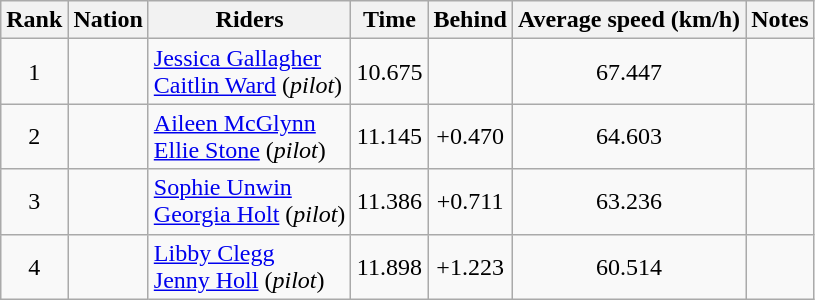<table class="wikitable sortable" style="text-align:center">
<tr>
<th>Rank</th>
<th>Nation</th>
<th>Riders</th>
<th>Time</th>
<th>Behind</th>
<th>Average speed (km/h)</th>
<th>Notes</th>
</tr>
<tr>
<td>1</td>
<td align="left"></td>
<td align="left"><a href='#'>Jessica Gallagher</a><br><a href='#'>Caitlin Ward</a> (<em>pilot</em>)</td>
<td>10.675</td>
<td></td>
<td>67.447</td>
<td></td>
</tr>
<tr>
<td>2</td>
<td align="left"></td>
<td align="left"><a href='#'>Aileen McGlynn</a><br><a href='#'>Ellie Stone</a> (<em>pilot</em>)</td>
<td>11.145</td>
<td>+0.470</td>
<td>64.603</td>
<td></td>
</tr>
<tr>
<td>3</td>
<td align="left"></td>
<td align="left"><a href='#'>Sophie Unwin</a><br><a href='#'>Georgia Holt</a> (<em>pilot</em>)</td>
<td>11.386</td>
<td>+0.711</td>
<td>63.236</td>
<td></td>
</tr>
<tr>
<td>4</td>
<td align="left"></td>
<td align="left"><a href='#'>Libby Clegg</a><br><a href='#'>Jenny Holl</a> (<em>pilot</em>)</td>
<td>11.898</td>
<td>+1.223</td>
<td>60.514</td>
<td></td>
</tr>
</table>
